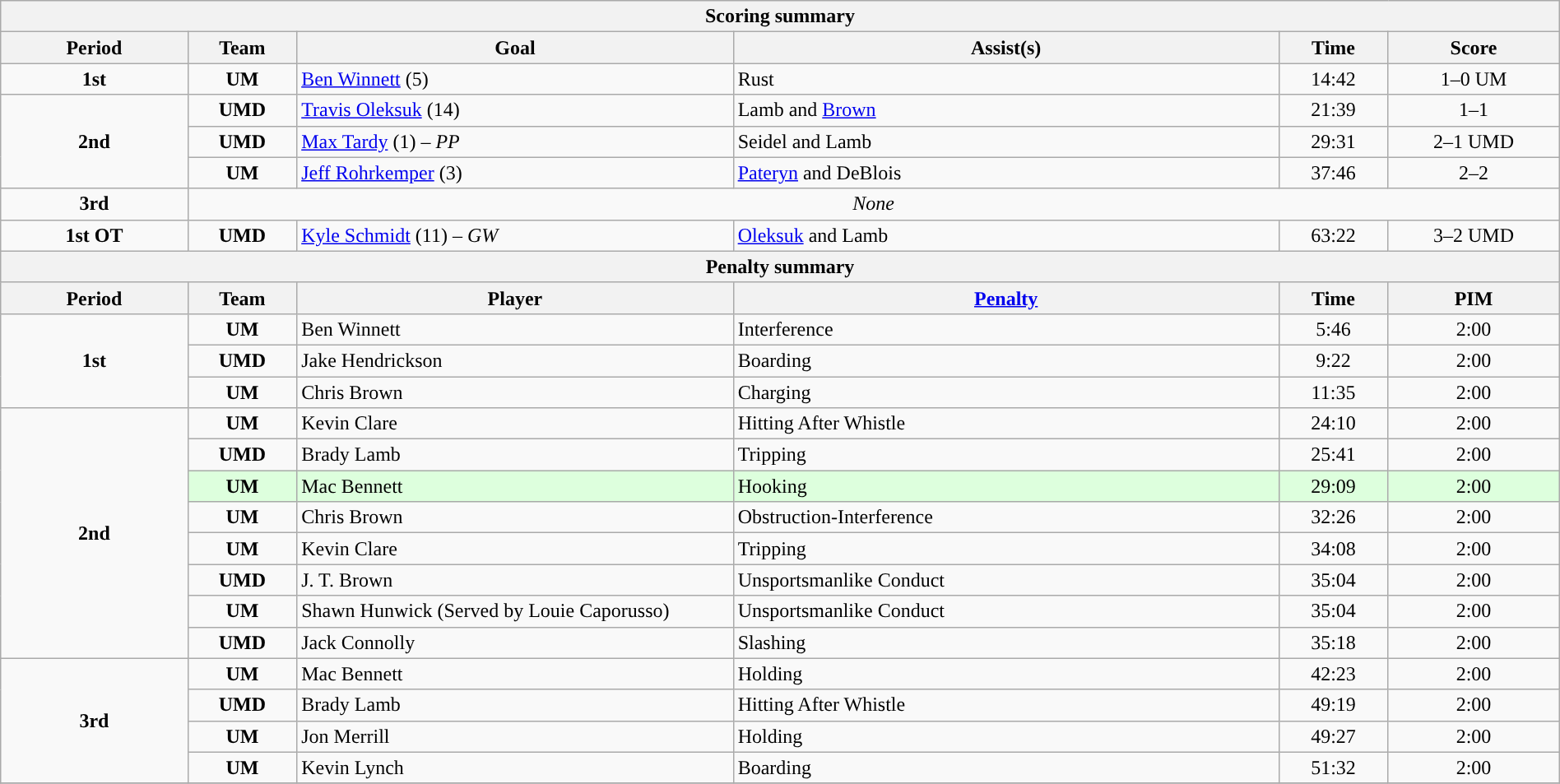<table style="width:100%;" class="wikitable">
<tr>
<th colspan=6>Scoring summary</th>
</tr>
<tr>
<th style="width:12%;">Period</th>
<th style="width:7%;">Team</th>
<th style="width:28%;">Goal</th>
<th style="width:35%;">Assist(s)</th>
<th style="width:7%;">Time</th>
<th style="width:11%;">Score</th>
</tr>
<tr>
<td style="text-align:center;" rowspan="1"><strong>1st</strong></td>
<td align=center><strong>UM</strong></td>
<td><a href='#'>Ben Winnett</a> (5)</td>
<td>Rust</td>
<td align=center>14:42</td>
<td align=center>1–0 UM</td>
</tr>
<tr>
<td style="text-align:center;" rowspan="3"><strong>2nd</strong></td>
<td align=center><strong>UMD</strong></td>
<td><a href='#'>Travis Oleksuk</a> (14)</td>
<td>Lamb and <a href='#'>Brown</a></td>
<td align=center>21:39</td>
<td align=center>1–1</td>
</tr>
<tr>
<td align=center><strong>UMD</strong></td>
<td><a href='#'>Max Tardy</a> (1) – <em>PP</em></td>
<td>Seidel and Lamb</td>
<td align=center>29:31</td>
<td align=center>2–1 UMD</td>
</tr>
<tr>
<td align=center><strong>UM</strong></td>
<td><a href='#'>Jeff Rohrkemper</a> (3)</td>
<td><a href='#'>Pateryn</a> and DeBlois</td>
<td align=center>37:46</td>
<td align=center>2–2</td>
</tr>
<tr>
<td align=center><strong>3rd</strong></td>
<td style="text-align:center;" colspan="5"><em>None</em></td>
</tr>
<tr>
<td style="text-align:center;" rowspan="1"><strong>1st OT</strong></td>
<td align=center><strong>UMD</strong></td>
<td><a href='#'>Kyle Schmidt</a> (11) – <em>GW</em></td>
<td><a href='#'>Oleksuk</a> and Lamb</td>
<td align=center>63:22</td>
<td align=center>3–2 UMD</td>
</tr>
<tr>
<th colspan=6>Penalty summary</th>
</tr>
<tr>
<th style="width:12%;">Period</th>
<th style="width:7%;">Team</th>
<th style="width:28%;">Player</th>
<th style="width:35%;"><a href='#'>Penalty</a></th>
<th style="width:7%;">Time</th>
<th style="width:11%;">PIM</th>
</tr>
<tr>
<td style="text-align:center;" rowspan="3"><strong>1st</strong></td>
<td align=center><strong>UM</strong></td>
<td>Ben Winnett</td>
<td>Interference</td>
<td align=center>5:46</td>
<td align=center>2:00</td>
</tr>
<tr>
<td align=center><strong>UMD</strong></td>
<td>Jake Hendrickson</td>
<td>Boarding</td>
<td align=center>9:22</td>
<td align=center>2:00</td>
</tr>
<tr>
<td align=center><strong>UM</strong></td>
<td>Chris Brown</td>
<td>Charging</td>
<td align=center>11:35</td>
<td align=center>2:00</td>
</tr>
<tr>
<td style="text-align:center;" rowspan="8"><strong>2nd</strong></td>
<td align=center><strong>UM</strong></td>
<td>Kevin Clare</td>
<td>Hitting After Whistle</td>
<td align=center>24:10</td>
<td align=center>2:00</td>
</tr>
<tr>
<td align=center><strong>UMD</strong></td>
<td>Brady Lamb</td>
<td>Tripping</td>
<td align=center>25:41</td>
<td align=center>2:00</td>
</tr>
<tr bgcolor=ddffdd>
<td align=center><strong>UM</strong></td>
<td>Mac Bennett</td>
<td>Hooking</td>
<td align=center>29:09</td>
<td align=center>2:00</td>
</tr>
<tr>
<td align=center><strong>UM</strong></td>
<td>Chris Brown</td>
<td>Obstruction-Interference</td>
<td align=center>32:26</td>
<td align=center>2:00</td>
</tr>
<tr>
<td align=center><strong>UM</strong></td>
<td>Kevin Clare</td>
<td>Tripping</td>
<td align=center>34:08</td>
<td align=center>2:00</td>
</tr>
<tr>
<td align=center><strong>UMD</strong></td>
<td>J. T. Brown</td>
<td>Unsportsmanlike Conduct</td>
<td align=center>35:04</td>
<td align=center>2:00</td>
</tr>
<tr>
<td align=center><strong>UM</strong></td>
<td>Shawn Hunwick (Served by Louie Caporusso)</td>
<td>Unsportsmanlike Conduct</td>
<td align=center>35:04</td>
<td align=center>2:00</td>
</tr>
<tr>
<td align=center><strong>UMD</strong></td>
<td>Jack Connolly</td>
<td>Slashing</td>
<td align=center>35:18</td>
<td align=center>2:00</td>
</tr>
<tr>
<td style="text-align:center;" rowspan="4"><strong>3rd</strong></td>
<td align=center><strong>UM</strong></td>
<td>Mac Bennett</td>
<td>Holding</td>
<td align=center>42:23</td>
<td align=center>2:00</td>
</tr>
<tr>
<td align=center><strong>UMD</strong></td>
<td>Brady Lamb</td>
<td>Hitting After Whistle</td>
<td align=center>49:19</td>
<td align=center>2:00</td>
</tr>
<tr>
<td align=center><strong>UM</strong></td>
<td>Jon Merrill</td>
<td>Holding</td>
<td align=center>49:27</td>
<td align=center>2:00</td>
</tr>
<tr>
<td align=center><strong>UM</strong></td>
<td>Kevin Lynch</td>
<td>Boarding</td>
<td align=center>51:32</td>
<td align=center>2:00</td>
</tr>
<tr>
</tr>
</table>
